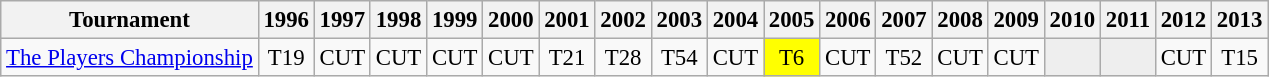<table class="wikitable" style="font-size:95%;text-align:center;">
<tr>
<th>Tournament</th>
<th>1996</th>
<th>1997</th>
<th>1998</th>
<th>1999</th>
<th>2000</th>
<th>2001</th>
<th>2002</th>
<th>2003</th>
<th>2004</th>
<th>2005</th>
<th>2006</th>
<th>2007</th>
<th>2008</th>
<th>2009</th>
<th>2010</th>
<th>2011</th>
<th>2012</th>
<th>2013</th>
</tr>
<tr>
<td align=left><a href='#'>The Players Championship</a></td>
<td>T19</td>
<td>CUT</td>
<td>CUT</td>
<td>CUT</td>
<td>CUT</td>
<td>T21</td>
<td>T28</td>
<td>T54</td>
<td>CUT</td>
<td style="background:yellow;">T6</td>
<td>CUT</td>
<td>T52</td>
<td>CUT</td>
<td>CUT</td>
<td style="background:#eeeeee;"></td>
<td style="background:#eeeeee;"></td>
<td>CUT</td>
<td>T15</td>
</tr>
</table>
